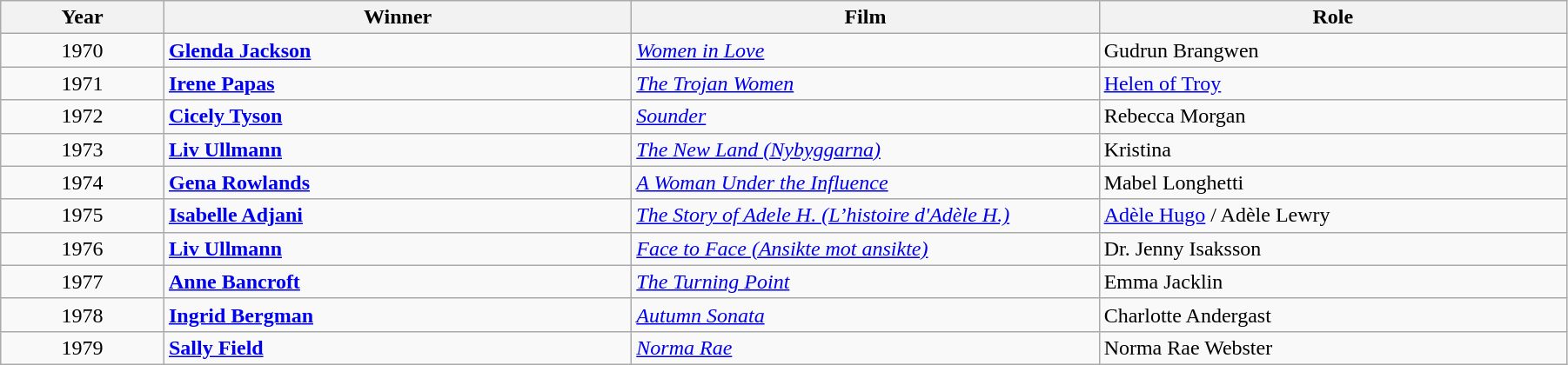<table class="wikitable" width="95%" cellpadding="5">
<tr>
<th width="100"><strong>Year</strong></th>
<th width="300"><strong>Winner</strong></th>
<th width="300"><strong>Film</strong></th>
<th width="300"><strong>Role</strong></th>
</tr>
<tr>
<td style="text-align:center;">1970</td>
<td><strong><a href='#'>Glenda Jackson</a></strong></td>
<td><em><a href='#'>Women in Love</a></em></td>
<td>Gudrun Brangwen</td>
</tr>
<tr>
<td style="text-align:center;">1971</td>
<td><strong><a href='#'>Irene Papas</a></strong></td>
<td><em><a href='#'>The Trojan Women</a></em></td>
<td><a href='#'>Helen of Troy</a></td>
</tr>
<tr>
<td style="text-align:center;">1972</td>
<td><strong><a href='#'>Cicely Tyson</a></strong></td>
<td><em><a href='#'>Sounder</a></em></td>
<td>Rebecca Morgan</td>
</tr>
<tr>
<td style="text-align:center;">1973</td>
<td><strong><a href='#'>Liv Ullmann</a></strong></td>
<td><em><a href='#'>The New Land (Nybyggarna)</a></em></td>
<td>Kristina</td>
</tr>
<tr>
<td style="text-align:center;">1974</td>
<td><strong><a href='#'>Gena Rowlands</a></strong></td>
<td><em><a href='#'>A Woman Under the Influence</a></em></td>
<td>Mabel Longhetti</td>
</tr>
<tr>
<td style="text-align:center;">1975</td>
<td><strong><a href='#'>Isabelle Adjani</a></strong></td>
<td><em><a href='#'>The Story of Adele H. (L’histoire d'Adèle H.)</a></em></td>
<td><a href='#'>Adèle Hugo</a> / Adèle Lewry</td>
</tr>
<tr>
<td style="text-align:center;">1976</td>
<td><strong><a href='#'>Liv Ullmann</a></strong></td>
<td><em><a href='#'>Face to Face (Ansikte mot ansikte)</a></em></td>
<td>Dr. Jenny Isaksson</td>
</tr>
<tr>
<td style="text-align:center;">1977</td>
<td><strong><a href='#'>Anne Bancroft</a></strong></td>
<td><em><a href='#'>The Turning Point</a></em></td>
<td>Emma Jacklin</td>
</tr>
<tr>
<td style="text-align:center;">1978</td>
<td><strong><a href='#'>Ingrid Bergman</a></strong></td>
<td><em><a href='#'>Autumn Sonata</a></em></td>
<td>Charlotte Andergast</td>
</tr>
<tr>
<td style="text-align:center;">1979</td>
<td><strong><a href='#'>Sally Field</a></strong></td>
<td><em><a href='#'>Norma Rae</a></em></td>
<td>Norma Rae Webster</td>
</tr>
</table>
